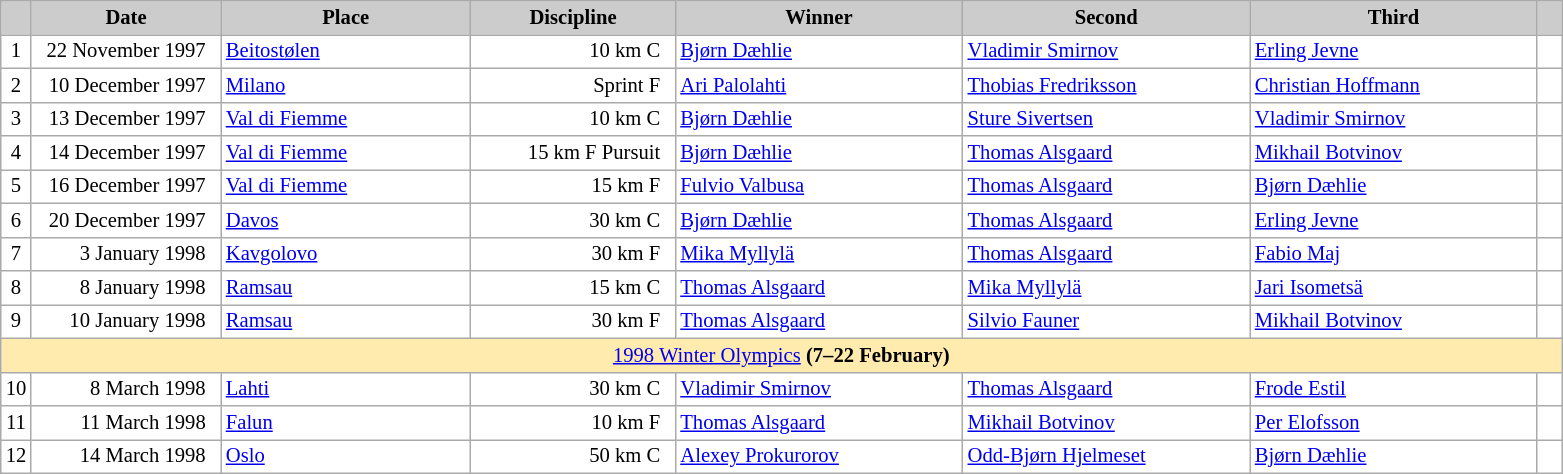<table class="wikitable plainrowheaders" style="background:#fff; font-size:86%; line-height:16px; border:grey solid 1px; border-collapse:collapse;">
<tr>
<th scope="col" style="background:#ccc; width=20 px;"></th>
<th scope="col" style="background:#ccc; width:120px;">Date</th>
<th scope="col" style="background:#ccc; width:160px;">Place</th>
<th scope="col" style="background:#ccc; width:130px;">Discipline</th>
<th scope="col" style="background:#ccc; width:185px;">Winner</th>
<th scope="col" style="background:#ccc; width:185px;">Second</th>
<th scope="col" style="background:#ccc; width:185px;">Third</th>
<th scope="col" style="background:#ccc; width:10px;"></th>
</tr>
<tr>
<td align=center>1</td>
<td align=right>22 November 1997  </td>
<td> <a href='#'>Beitostølen</a></td>
<td align=right>10 km C  </td>
<td> <a href='#'>Bjørn Dæhlie</a></td>
<td> <a href='#'>Vladimir Smirnov</a></td>
<td> <a href='#'>Erling Jevne</a></td>
<td></td>
</tr>
<tr>
<td align=center>2</td>
<td align=right>10 December 1997  </td>
<td> <a href='#'>Milano</a></td>
<td align=right>Sprint F  </td>
<td> <a href='#'>Ari Palolahti</a></td>
<td> <a href='#'>Thobias Fredriksson</a></td>
<td> <a href='#'>Christian Hoffmann</a></td>
<td></td>
</tr>
<tr>
<td align=center>3</td>
<td align=right>13 December 1997  </td>
<td> <a href='#'>Val di Fiemme</a></td>
<td align=right>10 km C  </td>
<td> <a href='#'>Bjørn Dæhlie</a></td>
<td> <a href='#'>Sture Sivertsen</a></td>
<td> <a href='#'>Vladimir Smirnov</a></td>
<td></td>
</tr>
<tr>
<td align=center>4</td>
<td align=right>14 December 1997  </td>
<td> <a href='#'>Val di Fiemme</a></td>
<td align=right>15 km F Pursuit  </td>
<td> <a href='#'>Bjørn Dæhlie</a></td>
<td> <a href='#'>Thomas Alsgaard</a></td>
<td> <a href='#'>Mikhail Botvinov</a></td>
<td></td>
</tr>
<tr>
<td align=center>5</td>
<td align=right>16 December 1997  </td>
<td> <a href='#'>Val di Fiemme</a></td>
<td align=right>15 km F  </td>
<td> <a href='#'>Fulvio Valbusa</a></td>
<td> <a href='#'>Thomas Alsgaard</a></td>
<td> <a href='#'>Bjørn Dæhlie</a></td>
<td></td>
</tr>
<tr>
<td align=center>6</td>
<td align=right>20 December 1997  </td>
<td> <a href='#'>Davos</a></td>
<td align=right>30 km C  </td>
<td> <a href='#'>Bjørn Dæhlie</a></td>
<td> <a href='#'>Thomas Alsgaard</a></td>
<td> <a href='#'>Erling Jevne</a></td>
<td></td>
</tr>
<tr>
<td align=center>7</td>
<td align=right>3 January 1998  </td>
<td> <a href='#'>Kavgolovo</a></td>
<td align=right>30 km F  </td>
<td> <a href='#'>Mika Myllylä</a></td>
<td> <a href='#'>Thomas Alsgaard</a></td>
<td> <a href='#'>Fabio Maj</a></td>
<td></td>
</tr>
<tr>
<td align=center>8</td>
<td align=right>8 January 1998  </td>
<td> <a href='#'>Ramsau</a></td>
<td align=right>15 km C  </td>
<td> <a href='#'>Thomas Alsgaard</a></td>
<td> <a href='#'>Mika Myllylä</a></td>
<td> <a href='#'>Jari Isometsä</a></td>
<td></td>
</tr>
<tr>
<td align=center>9</td>
<td align=right>10 January 1998  </td>
<td> <a href='#'>Ramsau</a></td>
<td align=right>30 km F  </td>
<td> <a href='#'>Thomas Alsgaard</a></td>
<td> <a href='#'>Silvio Fauner</a></td>
<td> <a href='#'>Mikhail Botvinov</a></td>
<td></td>
</tr>
<tr style="background:#FFEBAD">
<td colspan=9 align=center><a href='#'>1998 Winter Olympics</a>  <strong>(7–22 February)</strong></td>
</tr>
<tr>
<td align=center>10</td>
<td align=right>8 March 1998  </td>
<td> <a href='#'>Lahti</a></td>
<td align=right>30 km C  </td>
<td> <a href='#'>Vladimir Smirnov</a></td>
<td> <a href='#'>Thomas Alsgaard</a></td>
<td> <a href='#'>Frode Estil</a></td>
<td></td>
</tr>
<tr>
<td align=center>11</td>
<td align=right>11 March 1998  </td>
<td> <a href='#'>Falun</a></td>
<td align=right>10 km F  </td>
<td> <a href='#'>Thomas Alsgaard</a></td>
<td> <a href='#'>Mikhail Botvinov</a></td>
<td> <a href='#'>Per Elofsson</a></td>
<td></td>
</tr>
<tr>
<td align=center>12</td>
<td align=right>14 March 1998  </td>
<td> <a href='#'>Oslo</a></td>
<td align=right>50 km C  </td>
<td> <a href='#'>Alexey Prokurorov</a></td>
<td> <a href='#'>Odd-Bjørn Hjelmeset</a></td>
<td> <a href='#'>Bjørn Dæhlie</a></td>
<td></td>
</tr>
</table>
